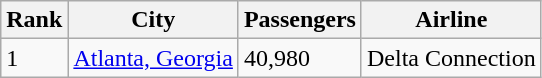<table class="wikitable">
<tr>
<th>Rank</th>
<th>City</th>
<th>Passengers</th>
<th>Airline</th>
</tr>
<tr>
<td>1</td>
<td><a href='#'>Atlanta, Georgia</a></td>
<td>40,980</td>
<td>Delta Connection</td>
</tr>
</table>
